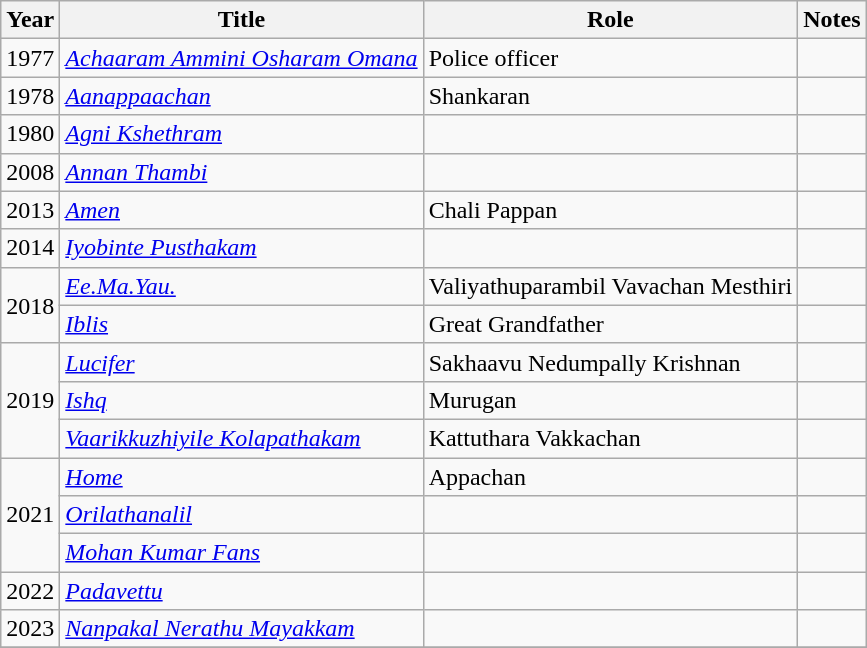<table class="wikitable sortable">
<tr>
<th>Year</th>
<th>Title</th>
<th>Role</th>
<th>Notes</th>
</tr>
<tr>
<td>1977</td>
<td><em><a href='#'>Achaaram Ammini Osharam Omana</a></em></td>
<td>Police officer</td>
<td></td>
</tr>
<tr>
<td>1978</td>
<td><em><a href='#'>Aanappaachan</a></em></td>
<td>Shankaran</td>
<td></td>
</tr>
<tr>
<td>1980</td>
<td><em><a href='#'>Agni Kshethram</a></em></td>
<td></td>
<td></td>
</tr>
<tr>
<td>2008</td>
<td><em><a href='#'>Annan Thambi</a></em></td>
<td></td>
<td></td>
</tr>
<tr>
<td>2013</td>
<td><em><a href='#'>Amen</a></em></td>
<td>Chali Pappan</td>
<td></td>
</tr>
<tr>
<td>2014</td>
<td><em><a href='#'>Iyobinte Pusthakam</a></em></td>
<td></td>
<td></td>
</tr>
<tr>
<td rowspan=2>2018</td>
<td><em><a href='#'>Ee.Ma.Yau.</a></em></td>
<td>Valiyathuparambil Vavachan Mesthiri</td>
<td></td>
</tr>
<tr>
<td><em><a href='#'>Iblis</a></em></td>
<td>Great Grandfather</td>
<td></td>
</tr>
<tr>
<td rowspan=3>2019</td>
<td><em><a href='#'>Lucifer</a></em></td>
<td>Sakhaavu Nedumpally Krishnan</td>
<td></td>
</tr>
<tr>
<td><em><a href='#'>Ishq</a></em></td>
<td>Murugan</td>
<td></td>
</tr>
<tr>
<td><em><a href='#'>Vaarikkuzhiyile Kolapathakam</a></em></td>
<td>Kattuthara Vakkachan</td>
<td></td>
</tr>
<tr>
<td rowspan=3>2021</td>
<td><em><a href='#'>Home</a></em></td>
<td>Appachan</td>
<td></td>
</tr>
<tr>
<td><em><a href='#'>Orilathanalil</a></em></td>
<td></td>
<td></td>
</tr>
<tr>
<td><em><a href='#'>Mohan Kumar Fans</a></em></td>
<td></td>
<td></td>
</tr>
<tr>
<td>2022</td>
<td><em><a href='#'>Padavettu</a></em></td>
<td></td>
<td></td>
</tr>
<tr>
<td>2023</td>
<td><em><a href='#'>Nanpakal Nerathu Mayakkam</a></em></td>
<td></td>
<td></td>
</tr>
<tr>
</tr>
</table>
